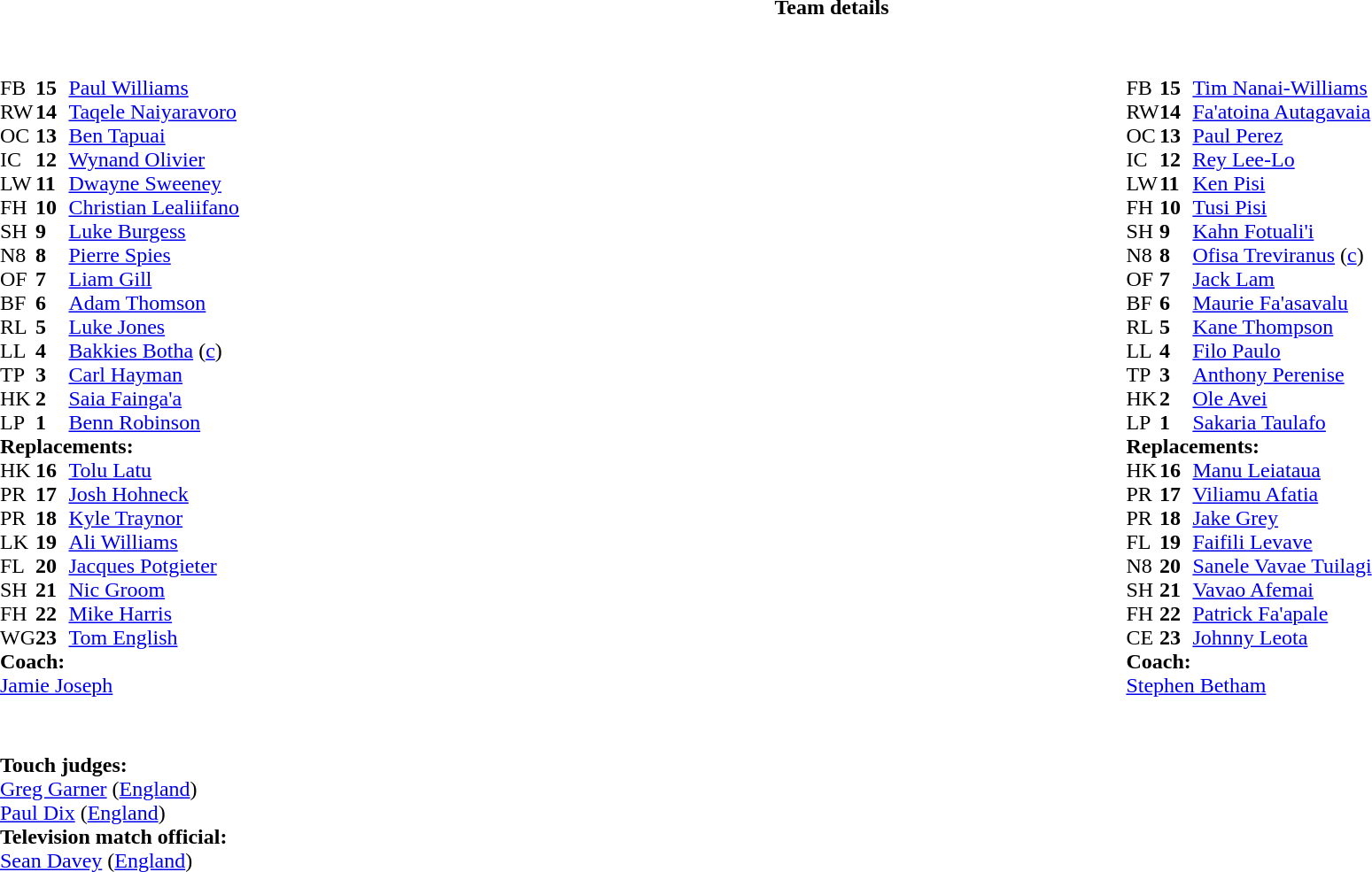<table border="0" width="100%" class="collapsible collapsed">
<tr>
<th>Team details</th>
</tr>
<tr>
<td><br><table style="width:100%;">
<tr>
<td style="vertical-align:top; width:50%"><br><table cellspacing="0" cellpadding="0">
<tr>
<th width="25"></th>
<th width="25"></th>
</tr>
<tr>
<td>FB</td>
<td><strong>15</strong></td>
<td> <a href='#'>Paul Williams</a></td>
<td></td>
<td></td>
<td></td>
<td></td>
</tr>
<tr>
<td>RW</td>
<td><strong>14</strong></td>
<td> <a href='#'>Taqele Naiyaravoro</a></td>
</tr>
<tr>
<td>OC</td>
<td><strong>13</strong></td>
<td> <a href='#'>Ben Tapuai</a></td>
</tr>
<tr>
<td>IC</td>
<td><strong>12</strong></td>
<td> <a href='#'>Wynand Olivier</a></td>
</tr>
<tr>
<td>LW</td>
<td><strong>11</strong></td>
<td> <a href='#'>Dwayne Sweeney</a></td>
<td></td>
<td></td>
</tr>
<tr>
<td>FH</td>
<td><strong>10</strong></td>
<td> <a href='#'>Christian Lealiifano</a></td>
</tr>
<tr>
<td>SH</td>
<td><strong>9</strong></td>
<td> <a href='#'>Luke Burgess</a></td>
<td></td>
<td></td>
</tr>
<tr>
<td>N8</td>
<td><strong>8</strong></td>
<td> <a href='#'>Pierre Spies</a></td>
<td></td>
<td></td>
</tr>
<tr>
<td>OF</td>
<td><strong>7</strong></td>
<td> <a href='#'>Liam Gill</a></td>
</tr>
<tr>
<td>BF</td>
<td><strong>6</strong></td>
<td> <a href='#'>Adam Thomson</a></td>
</tr>
<tr>
<td>RL</td>
<td><strong>5</strong></td>
<td><a href='#'>Luke Jones</a></td>
</tr>
<tr>
<td>LL</td>
<td><strong>4</strong></td>
<td> <a href='#'>Bakkies Botha</a> (<a href='#'>c</a>)</td>
<td></td>
<td></td>
</tr>
<tr>
<td>TP</td>
<td><strong>3</strong></td>
<td> <a href='#'>Carl Hayman</a></td>
<td></td>
<td></td>
</tr>
<tr>
<td>HK</td>
<td><strong>2</strong></td>
<td> <a href='#'>Saia Fainga'a</a></td>
<td></td>
<td></td>
</tr>
<tr>
<td>LP</td>
<td><strong>1</strong></td>
<td> <a href='#'>Benn Robinson</a></td>
<td></td>
<td></td>
</tr>
<tr>
<td colspan=3><strong>Replacements:</strong></td>
</tr>
<tr>
<td>HK</td>
<td><strong>16</strong></td>
<td> <a href='#'>Tolu Latu</a></td>
<td></td>
<td></td>
</tr>
<tr>
<td>PR</td>
<td><strong>17</strong></td>
<td> <a href='#'>Josh Hohneck</a></td>
<td></td>
<td></td>
</tr>
<tr>
<td>PR</td>
<td><strong>18</strong></td>
<td> <a href='#'>Kyle Traynor</a></td>
<td></td>
<td></td>
</tr>
<tr>
<td>LK</td>
<td><strong>19</strong></td>
<td> <a href='#'>Ali Williams</a></td>
<td></td>
<td></td>
</tr>
<tr>
<td>FL</td>
<td><strong>20</strong></td>
<td> <a href='#'>Jacques Potgieter</a></td>
<td></td>
<td></td>
</tr>
<tr>
<td>SH</td>
<td><strong>21</strong></td>
<td> <a href='#'>Nic Groom</a></td>
<td></td>
<td></td>
</tr>
<tr>
<td>FH</td>
<td><strong>22</strong></td>
<td> <a href='#'>Mike Harris</a></td>
<td></td>
<td></td>
<td></td>
<td></td>
</tr>
<tr>
<td>WG</td>
<td><strong>23</strong></td>
<td> <a href='#'>Tom English</a></td>
<td></td>
<td></td>
</tr>
<tr>
<td colspan=3><strong>Coach:</strong></td>
</tr>
<tr>
<td colspan="4"> <a href='#'>Jamie Joseph</a></td>
</tr>
</table>
</td>
<td style="vertical-align:top; width:50%"><br><table cellspacing="0" cellpadding="0" style="margin:auto">
<tr>
<th width="25"></th>
<th width="25"></th>
</tr>
<tr>
<td>FB</td>
<td><strong>15</strong></td>
<td><a href='#'>Tim Nanai-Williams</a></td>
</tr>
<tr>
<td>RW</td>
<td><strong>14</strong></td>
<td><a href='#'>Fa'atoina Autagavaia</a></td>
<td></td>
<td></td>
</tr>
<tr>
<td>OC</td>
<td><strong>13</strong></td>
<td><a href='#'>Paul Perez</a></td>
</tr>
<tr>
<td>IC</td>
<td><strong>12</strong></td>
<td><a href='#'>Rey Lee-Lo</a></td>
</tr>
<tr>
<td>LW</td>
<td><strong>11</strong></td>
<td><a href='#'>Ken Pisi</a></td>
</tr>
<tr>
<td>FH</td>
<td><strong>10</strong></td>
<td><a href='#'>Tusi Pisi</a></td>
<td></td>
<td></td>
</tr>
<tr>
<td>SH</td>
<td><strong>9</strong></td>
<td><a href='#'>Kahn Fotuali'i</a></td>
<td></td>
<td></td>
</tr>
<tr>
<td>N8</td>
<td><strong>8</strong></td>
<td><a href='#'>Ofisa Treviranus</a> (<a href='#'>c</a>)</td>
<td></td>
<td></td>
</tr>
<tr>
<td>OF</td>
<td><strong>7</strong></td>
<td><a href='#'>Jack Lam</a></td>
</tr>
<tr>
<td>BF</td>
<td><strong>6</strong></td>
<td><a href='#'>Maurie Fa'asavalu</a></td>
<td></td>
<td></td>
</tr>
<tr>
<td>RL</td>
<td><strong>5</strong></td>
<td><a href='#'>Kane Thompson</a></td>
<td></td>
</tr>
<tr>
<td>LL</td>
<td><strong>4</strong></td>
<td><a href='#'>Filo Paulo</a></td>
</tr>
<tr>
<td>TP</td>
<td><strong>3</strong></td>
<td><a href='#'>Anthony Perenise</a></td>
<td></td>
<td></td>
</tr>
<tr>
<td>HK</td>
<td><strong>2</strong></td>
<td><a href='#'>Ole Avei</a></td>
<td></td>
<td></td>
</tr>
<tr>
<td>LP</td>
<td><strong>1</strong></td>
<td><a href='#'>Sakaria Taulafo</a></td>
</tr>
<tr>
<td colspan=3><strong>Replacements:</strong></td>
</tr>
<tr>
<td>HK</td>
<td><strong>16</strong></td>
<td><a href='#'>Manu Leiataua</a></td>
<td></td>
<td></td>
</tr>
<tr>
<td>PR</td>
<td><strong>17</strong></td>
<td><a href='#'>Viliamu Afatia</a></td>
</tr>
<tr>
<td>PR</td>
<td><strong>18</strong></td>
<td><a href='#'>Jake Grey</a></td>
<td></td>
<td></td>
</tr>
<tr>
<td>FL</td>
<td><strong>19</strong></td>
<td><a href='#'>Faifili Levave</a></td>
<td></td>
<td></td>
</tr>
<tr>
<td>N8</td>
<td><strong>20</strong></td>
<td><a href='#'>Sanele Vavae Tuilagi</a></td>
<td></td>
<td></td>
</tr>
<tr>
<td>SH</td>
<td><strong>21</strong></td>
<td><a href='#'>Vavao Afemai</a></td>
<td></td>
<td></td>
</tr>
<tr>
<td>FH</td>
<td><strong>22</strong></td>
<td><a href='#'>Patrick Fa'apale</a></td>
<td></td>
<td></td>
</tr>
<tr>
<td>CE</td>
<td><strong>23</strong></td>
<td><a href='#'>Johnny Leota</a></td>
<td></td>
<td></td>
</tr>
<tr>
<td colspan=3><strong>Coach:</strong></td>
</tr>
<tr>
<td colspan="4"> <a href='#'>Stephen Betham</a></td>
</tr>
</table>
</td>
</tr>
</table>
<table style="width:100%">
<tr>
<td><br><br><strong>Touch judges:</strong>
<br><a href='#'>Greg Garner</a> (<a href='#'>England</a>)
<br><a href='#'>Paul Dix</a> (<a href='#'>England</a>)
<br><strong>Television match official:</strong>
<br><a href='#'>Sean Davey</a> (<a href='#'>England</a>)</td>
</tr>
</table>
</td>
</tr>
</table>
